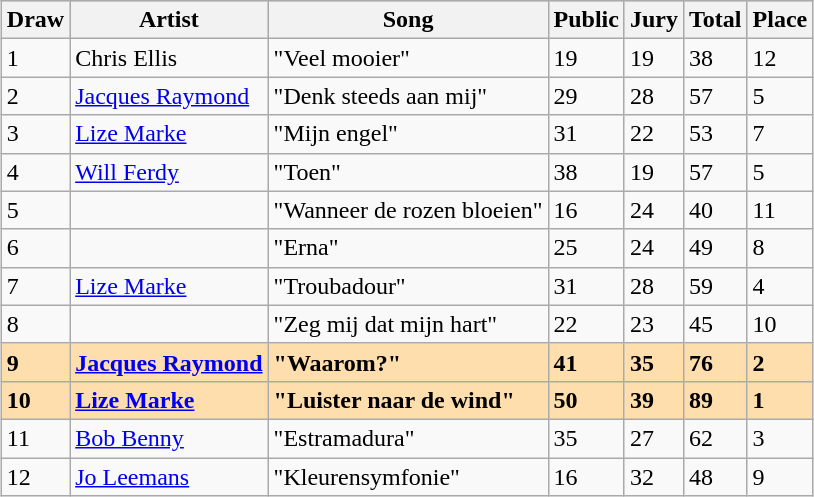<table class="sortable wikitable" style="margin: 1em auto 1em auto">
<tr bgcolor="#CCCCCC">
<th>Draw</th>
<th>Artist</th>
<th>Song</th>
<th>Public</th>
<th>Jury</th>
<th>Total</th>
<th>Place</th>
</tr>
<tr>
<td>1</td>
<td>Chris Ellis</td>
<td>"Veel mooier"</td>
<td>19</td>
<td>19</td>
<td>38</td>
<td>12</td>
</tr>
<tr>
<td>2</td>
<td><a href='#'>Jacques Raymond</a></td>
<td>"Denk steeds aan mij"</td>
<td>29</td>
<td>28</td>
<td>57</td>
<td>5</td>
</tr>
<tr>
<td>3</td>
<td><a href='#'>Lize Marke</a></td>
<td>"Mijn engel"</td>
<td>31</td>
<td>22</td>
<td>53</td>
<td>7</td>
</tr>
<tr>
<td>4</td>
<td><a href='#'>Will Ferdy</a></td>
<td>"Toen"</td>
<td>38</td>
<td>19</td>
<td>57</td>
<td>5</td>
</tr>
<tr>
<td>5</td>
<td></td>
<td>"Wanneer de rozen bloeien"</td>
<td>16</td>
<td>24</td>
<td>40</td>
<td>11</td>
</tr>
<tr>
<td>6</td>
<td></td>
<td>"Erna"</td>
<td>25</td>
<td>24</td>
<td>49</td>
<td>8</td>
</tr>
<tr>
<td>7</td>
<td><a href='#'>Lize Marke</a></td>
<td>"Troubadour"</td>
<td>31</td>
<td>28</td>
<td>59</td>
<td>4</td>
</tr>
<tr>
<td>8</td>
<td></td>
<td>"Zeg mij dat mijn hart"</td>
<td>22</td>
<td>23</td>
<td>45</td>
<td>10</td>
</tr>
<tr style="background:navajowhite;font-weight:bold;">
<td>9</td>
<td><a href='#'>Jacques Raymond</a></td>
<td>"Waarom?"</td>
<td>41</td>
<td>35</td>
<td>76</td>
<td>2</td>
</tr>
<tr style="background:navajowhite;font-weight:bold;">
<td>10</td>
<td><a href='#'>Lize Marke</a></td>
<td>"Luister naar de wind"</td>
<td>50</td>
<td>39</td>
<td>89</td>
<td>1</td>
</tr>
<tr>
<td>11</td>
<td><a href='#'>Bob Benny</a></td>
<td>"Estramadura"</td>
<td>35</td>
<td>27</td>
<td>62</td>
<td>3</td>
</tr>
<tr>
<td>12</td>
<td><a href='#'>Jo Leemans</a></td>
<td>"Kleurensymfonie"</td>
<td>16</td>
<td>32</td>
<td>48</td>
<td>9</td>
</tr>
</table>
